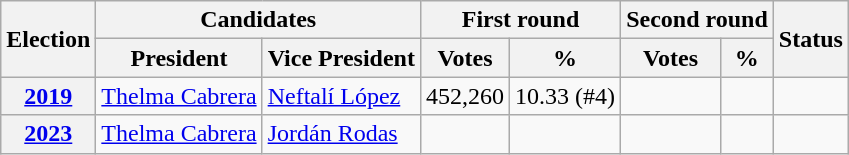<table class="wikitable" style="text-align:left;">
<tr>
<th rowspan=2>Election</th>
<th colspan=2>Candidates</th>
<th colspan=2>First round</th>
<th colspan=2>Second round</th>
<th rowspan=2>Status</th>
</tr>
<tr>
<th>President</th>
<th>Vice President</th>
<th>Votes</th>
<th>%</th>
<th>Votes</th>
<th>%</th>
</tr>
<tr>
<th><a href='#'>2019</a></th>
<td><a href='#'>Thelma Cabrera</a></td>
<td><a href='#'>Neftalí López</a></td>
<td>452,260</td>
<td>10.33 (#4)</td>
<td></td>
<td></td>
<td></td>
</tr>
<tr>
<th><a href='#'>2023</a></th>
<td><a href='#'>Thelma Cabrera</a></td>
<td><a href='#'>Jordán Rodas</a></td>
<td></td>
<td></td>
<td></td>
<td></td>
<td></td>
</tr>
</table>
